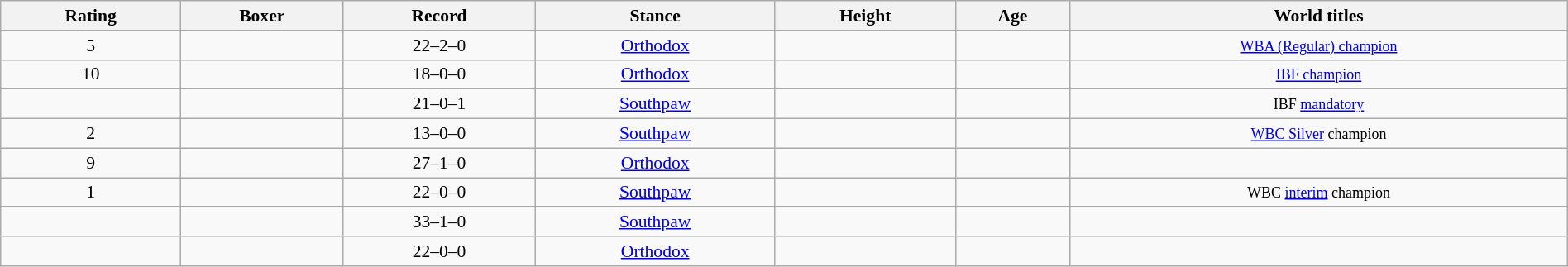<table class="wikitable sortable" style="text-align: center; font-size: 90%; width:100%;">
<tr>
<th>Rating</th>
<th>Boxer</th>
<th>Record</th>
<th>Stance</th>
<th>Height</th>
<th>Age</th>
<th>World titles</th>
</tr>
<tr>
<td>5</td>
<td style="text-align:left;"></td>
<td>22–2–0</td>
<td><a href='#'>Orthodox</a></td>
<td></td>
<td></td>
<td><small><a href='#'>WBA (Regular) champion</a></small></td>
</tr>
<tr>
<td>10</td>
<td style="text-align:left;"></td>
<td>18–0–0</td>
<td><a href='#'>Orthodox</a></td>
<td></td>
<td></td>
<td><small><a href='#'>IBF champion</a></small></td>
</tr>
<tr>
<td></td>
<td style="text-align:left;"></td>
<td>21–0–1</td>
<td><a href='#'>Southpaw</a></td>
<td></td>
<td></td>
<td><small>IBF <a href='#'>mandatory</a></small></td>
</tr>
<tr>
<td>2</td>
<td style="text-align:left;"></td>
<td>13–0–0</td>
<td><a href='#'>Southpaw</a></td>
<td></td>
<td></td>
<td><small><a href='#'>WBC Silver</a> champion</small></td>
</tr>
<tr>
<td>9</td>
<td style="text-align:left;"></td>
<td>27–1–0</td>
<td><a href='#'>Orthodox</a></td>
<td></td>
<td></td>
<td></td>
</tr>
<tr>
<td>1</td>
<td style="text-align:left;"></td>
<td>22–0–0</td>
<td><a href='#'>Southpaw</a></td>
<td></td>
<td></td>
<td><small>WBC <a href='#'>interim</a> champion</small></td>
</tr>
<tr>
<td></td>
<td style="text-align:left;"></td>
<td>33–1–0</td>
<td><a href='#'>Southpaw</a></td>
<td></td>
<td></td>
<td></td>
</tr>
<tr>
<td></td>
<td style="text-align:left;"></td>
<td>22–0–0</td>
<td><a href='#'>Orthodox</a></td>
<td></td>
<td></td>
<td></td>
</tr>
</table>
